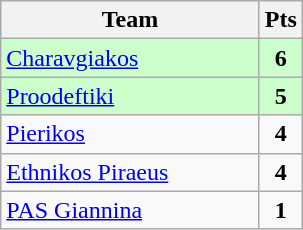<table class="wikitable" style="text-align: center;">
<tr>
<th width=165>Team</th>
<th width=20>Pts</th>
</tr>
<tr bgcolor="#ccffcc">
<td align=left><a href='#'>Charavgiakos</a></td>
<td><strong>6</strong></td>
</tr>
<tr bgcolor="#ccffcc">
<td align=left><a href='#'>Proodeftiki</a></td>
<td><strong>5</strong></td>
</tr>
<tr>
<td align=left><a href='#'>Pierikos</a></td>
<td><strong>4</strong></td>
</tr>
<tr>
<td align=left><a href='#'>Ethnikos Piraeus</a></td>
<td><strong>4</strong></td>
</tr>
<tr>
<td align=left><a href='#'>PAS Giannina</a></td>
<td><strong>1</strong></td>
</tr>
</table>
